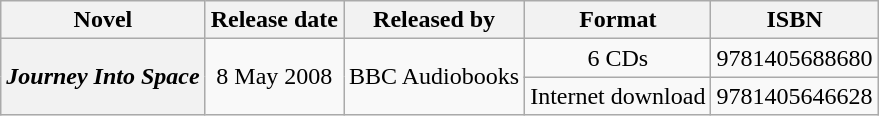<table class="wikitable">
<tr>
<th>Novel</th>
<th>Release date</th>
<th>Released by</th>
<th>Format</th>
<th>ISBN</th>
</tr>
<tr>
<th rowspan="2"><em>Journey Into Space</em></th>
<td rowspan="2" align="center">8 May 2008</td>
<td rowspan="2" align="center">BBC Audiobooks</td>
<td align="center">6 CDs</td>
<td align="center">9781405688680</td>
</tr>
<tr>
<td align="center">Internet download</td>
<td align="center">9781405646628</td>
</tr>
</table>
